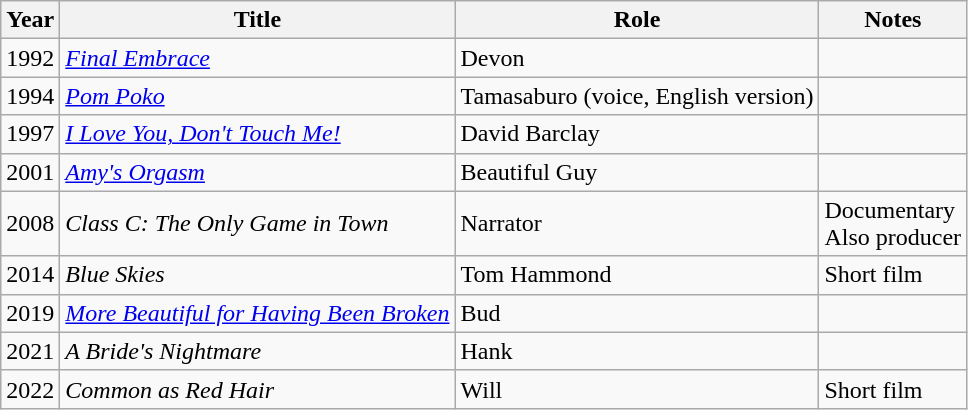<table class="wikitable">
<tr>
<th>Year</th>
<th>Title</th>
<th>Role</th>
<th>Notes</th>
</tr>
<tr>
<td>1992</td>
<td><em><a href='#'>Final Embrace</a></em></td>
<td>Devon</td>
<td></td>
</tr>
<tr>
<td>1994</td>
<td><em><a href='#'>Pom Poko</a></em></td>
<td>Tamasaburo (voice, English version)</td>
<td></td>
</tr>
<tr>
<td>1997</td>
<td><em><a href='#'>I Love You, Don't Touch Me!</a></em></td>
<td>David Barclay</td>
<td></td>
</tr>
<tr>
<td>2001</td>
<td><em><a href='#'>Amy's Orgasm</a></em></td>
<td>Beautiful Guy</td>
<td></td>
</tr>
<tr>
<td>2008</td>
<td><em>Class C: The Only Game in Town</em></td>
<td>Narrator</td>
<td>Documentary<br>Also producer</td>
</tr>
<tr>
<td>2014</td>
<td><em>Blue Skies</em></td>
<td>Tom Hammond</td>
<td>Short film</td>
</tr>
<tr>
<td>2019</td>
<td><em><a href='#'>More Beautiful for Having Been Broken</a></em></td>
<td>Bud</td>
<td></td>
</tr>
<tr>
<td>2021</td>
<td><em>A Bride's Nightmare</em></td>
<td>Hank</td>
<td></td>
</tr>
<tr>
<td>2022</td>
<td><em>Common as Red Hair</em></td>
<td>Will</td>
<td>Short film</td>
</tr>
</table>
